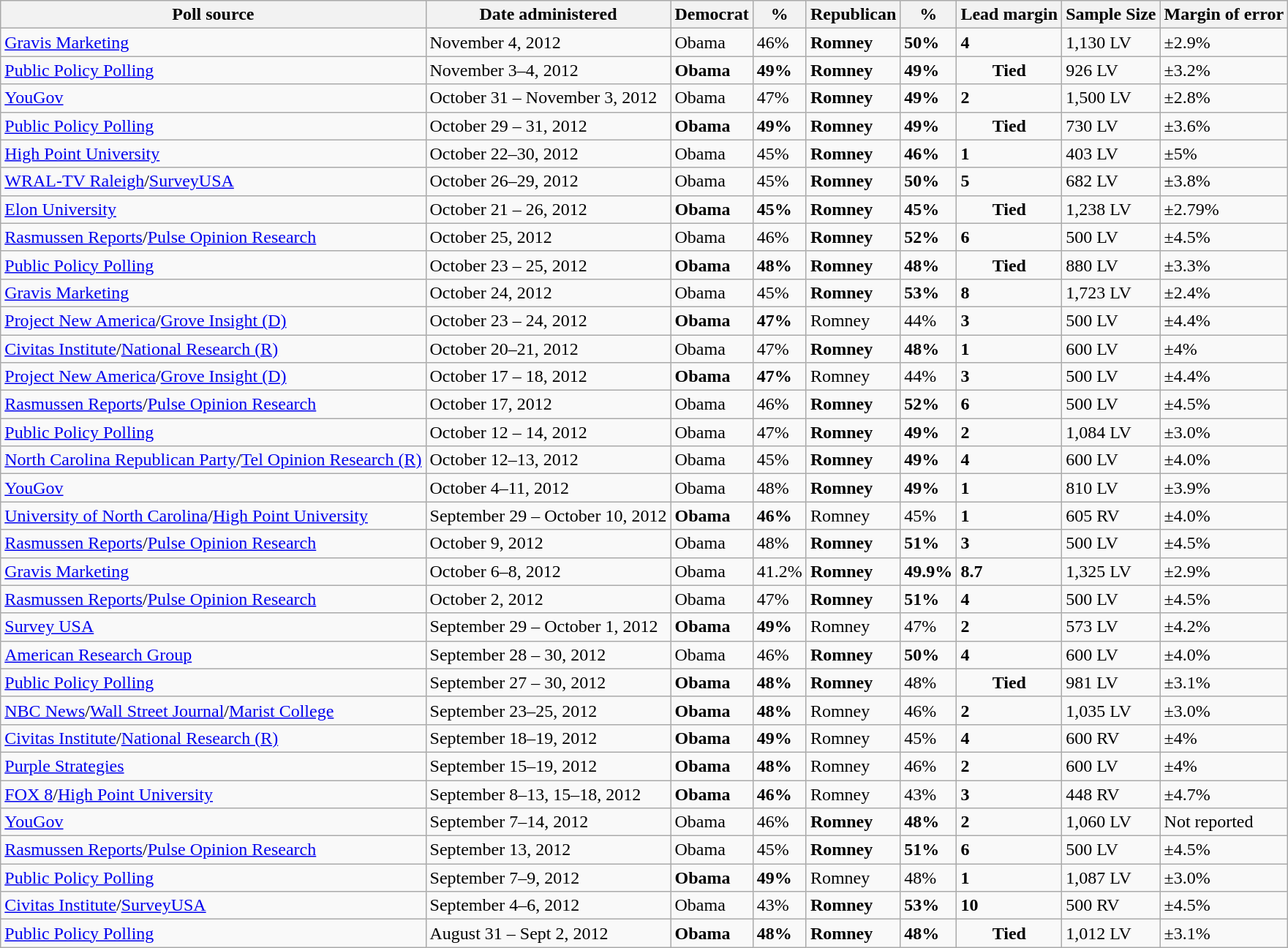<table class="wikitable">
<tr valign=bottom>
<th>Poll source</th>
<th>Date administered</th>
<th>Democrat</th>
<th>%</th>
<th>Republican</th>
<th>%</th>
<th>Lead margin</th>
<th>Sample Size</th>
<th>Margin of error</th>
</tr>
<tr>
<td><a href='#'>Gravis Marketing</a></td>
<td>November 4, 2012</td>
<td>Obama</td>
<td>46%</td>
<td><strong>Romney</strong></td>
<td><strong>50%</strong></td>
<td><strong>4</strong></td>
<td>1,130 LV</td>
<td>±2.9%</td>
</tr>
<tr>
<td><a href='#'>Public Policy Polling</a></td>
<td>November 3–4, 2012</td>
<td><strong>Obama</strong></td>
<td><strong>49%</strong></td>
<td><strong>Romney</strong></td>
<td><strong>49%</strong></td>
<td align=center><strong>Tied</strong></td>
<td>926 LV</td>
<td>±3.2%</td>
</tr>
<tr>
<td><a href='#'>YouGov</a></td>
<td>October 31 – November 3, 2012</td>
<td>Obama</td>
<td>47%</td>
<td><strong>Romney</strong></td>
<td><strong>49%</strong></td>
<td><strong>2</strong></td>
<td>1,500 LV</td>
<td>±2.8%</td>
</tr>
<tr>
<td><a href='#'>Public Policy Polling</a></td>
<td>October 29 – 31, 2012</td>
<td><strong>Obama</strong></td>
<td><strong>49%</strong></td>
<td><strong>Romney</strong></td>
<td><strong>49%</strong></td>
<td align=center><strong>Tied</strong></td>
<td>730 LV</td>
<td>±3.6%</td>
</tr>
<tr>
<td><a href='#'>High Point University</a></td>
<td>October 22–30, 2012</td>
<td>Obama</td>
<td>45%</td>
<td><strong>Romney</strong></td>
<td><strong>46%</strong></td>
<td><strong>1</strong></td>
<td>403 LV</td>
<td>±5%</td>
</tr>
<tr>
<td><a href='#'>WRAL-TV Raleigh</a>/<a href='#'>SurveyUSA</a></td>
<td>October 26–29, 2012</td>
<td>Obama</td>
<td>45%</td>
<td><strong>Romney</strong></td>
<td><strong>50%</strong></td>
<td><strong>5</strong></td>
<td>682 LV</td>
<td>±3.8%</td>
</tr>
<tr>
<td><a href='#'>Elon University</a></td>
<td>October 21 – 26, 2012</td>
<td><strong>Obama</strong></td>
<td><strong>45%</strong></td>
<td><strong>Romney</strong></td>
<td><strong>45%</strong></td>
<td align=center><strong>Tied</strong></td>
<td>1,238 LV</td>
<td>±2.79%</td>
</tr>
<tr>
<td><a href='#'>Rasmussen Reports</a>/<a href='#'>Pulse Opinion Research</a></td>
<td>October 25, 2012</td>
<td>Obama</td>
<td>46%</td>
<td><strong>Romney</strong></td>
<td><strong>52%</strong></td>
<td><strong>6</strong></td>
<td>500 LV</td>
<td>±4.5%</td>
</tr>
<tr>
<td><a href='#'>Public Policy Polling</a></td>
<td>October 23 – 25, 2012</td>
<td><strong>Obama</strong></td>
<td><strong>48%</strong></td>
<td><strong>Romney</strong></td>
<td><strong>48%</strong></td>
<td align=center><strong>Tied</strong></td>
<td>880 LV</td>
<td>±3.3%</td>
</tr>
<tr>
<td><a href='#'>Gravis Marketing</a></td>
<td>October 24, 2012</td>
<td>Obama</td>
<td>45%</td>
<td><strong>Romney</strong></td>
<td><strong>53%</strong></td>
<td><strong>8</strong></td>
<td>1,723 LV</td>
<td>±2.4%</td>
</tr>
<tr>
<td><a href='#'>Project New America</a>/<a href='#'>Grove Insight (D)</a></td>
<td>October 23 – 24, 2012</td>
<td><strong>Obama</strong></td>
<td><strong>47%</strong></td>
<td>Romney</td>
<td>44%</td>
<td><strong>3</strong></td>
<td>500 LV</td>
<td>±4.4%</td>
</tr>
<tr>
<td><a href='#'>Civitas Institute</a>/<a href='#'>National Research (R)</a></td>
<td>October 20–21, 2012</td>
<td>Obama</td>
<td>47%</td>
<td><strong>Romney</strong></td>
<td><strong>48%</strong></td>
<td><strong>1</strong></td>
<td>600 LV</td>
<td>±4%</td>
</tr>
<tr>
<td><a href='#'>Project New America</a>/<a href='#'>Grove Insight (D)</a></td>
<td>October 17 – 18, 2012</td>
<td><strong>Obama</strong></td>
<td><strong>47%</strong></td>
<td>Romney</td>
<td>44%</td>
<td><strong>3</strong></td>
<td>500 LV</td>
<td>±4.4%</td>
</tr>
<tr>
<td><a href='#'>Rasmussen Reports</a>/<a href='#'>Pulse Opinion Research</a></td>
<td>October 17, 2012</td>
<td>Obama</td>
<td>46%</td>
<td><strong>Romney</strong></td>
<td><strong>52%</strong></td>
<td><strong>6</strong></td>
<td>500 LV</td>
<td>±4.5%</td>
</tr>
<tr>
<td><a href='#'>Public Policy Polling</a></td>
<td>October 12 – 14, 2012</td>
<td>Obama</td>
<td>47%</td>
<td><strong>Romney</strong></td>
<td><strong>49%</strong></td>
<td><strong>2</strong></td>
<td>1,084 LV</td>
<td>±3.0%</td>
</tr>
<tr>
<td><a href='#'>North Carolina Republican Party</a>/<a href='#'>Tel Opinion Research (R)</a></td>
<td>October 12–13, 2012</td>
<td>Obama</td>
<td>45%</td>
<td><strong>Romney</strong></td>
<td><strong>49%</strong></td>
<td><strong>4</strong></td>
<td>600 LV</td>
<td>±4.0%</td>
</tr>
<tr>
<td><a href='#'>YouGov</a></td>
<td>October 4–11, 2012</td>
<td>Obama</td>
<td>48%</td>
<td><strong>Romney</strong></td>
<td><strong>49%</strong></td>
<td><strong>1</strong></td>
<td>810 LV</td>
<td>±3.9%</td>
</tr>
<tr>
<td><a href='#'>University of North Carolina</a>/<a href='#'>High Point University</a></td>
<td>September 29 – October 10, 2012</td>
<td><strong>Obama</strong></td>
<td><strong>46%</strong></td>
<td>Romney</td>
<td>45%</td>
<td><strong>1</strong></td>
<td>605 RV</td>
<td>±4.0%</td>
</tr>
<tr>
<td><a href='#'>Rasmussen Reports</a>/<a href='#'>Pulse Opinion Research</a></td>
<td>October 9, 2012</td>
<td>Obama</td>
<td>48%</td>
<td><strong>Romney</strong></td>
<td><strong>51%</strong></td>
<td><strong>3</strong></td>
<td>500 LV</td>
<td>±4.5%</td>
</tr>
<tr>
<td><a href='#'>Gravis Marketing</a></td>
<td>October 6–8, 2012</td>
<td>Obama</td>
<td>41.2%</td>
<td><strong>Romney</strong></td>
<td><strong>49.9%</strong></td>
<td><strong>8.7</strong></td>
<td>1,325 LV</td>
<td>±2.9%</td>
</tr>
<tr>
<td><a href='#'>Rasmussen Reports</a>/<a href='#'>Pulse Opinion Research</a></td>
<td>October 2, 2012</td>
<td>Obama</td>
<td>47%</td>
<td><strong>Romney</strong></td>
<td><strong>51%</strong></td>
<td><strong>4</strong></td>
<td>500 LV</td>
<td>±4.5%</td>
</tr>
<tr>
<td><a href='#'>Survey USA</a></td>
<td>September 29 – October 1, 2012</td>
<td><strong>Obama</strong></td>
<td><strong>49%</strong></td>
<td>Romney</td>
<td>47%</td>
<td><strong>2</strong></td>
<td>573 LV</td>
<td>±4.2%</td>
</tr>
<tr>
<td><a href='#'>American Research Group</a></td>
<td>September 28 – 30, 2012</td>
<td>Obama</td>
<td>46%</td>
<td><strong>Romney</strong></td>
<td><strong>50%</strong></td>
<td><strong>4</strong></td>
<td>600 LV</td>
<td>±4.0%</td>
</tr>
<tr>
<td><a href='#'>Public Policy Polling</a></td>
<td>September 27 – 30, 2012</td>
<td><strong>Obama</strong></td>
<td><strong>48%</strong></td>
<td><strong>Romney</strong></td>
<td>48%</td>
<td align=center><strong>Tied</strong></td>
<td>981 LV</td>
<td>±3.1%</td>
</tr>
<tr>
<td><a href='#'>NBC News</a>/<a href='#'>Wall Street Journal</a>/<a href='#'>Marist College</a></td>
<td>September 23–25, 2012</td>
<td><strong>Obama</strong></td>
<td><strong>48%</strong></td>
<td>Romney</td>
<td>46%</td>
<td><strong>2</strong></td>
<td>1,035 LV</td>
<td>±3.0%</td>
</tr>
<tr>
<td><a href='#'>Civitas Institute</a>/<a href='#'>National Research (R)</a></td>
<td>September 18–19, 2012</td>
<td><strong>Obama</strong></td>
<td><strong>49%</strong></td>
<td>Romney</td>
<td>45%</td>
<td><strong>4</strong></td>
<td>600 RV</td>
<td>±4%</td>
</tr>
<tr>
<td><a href='#'>Purple Strategies</a></td>
<td>September 15–19, 2012</td>
<td><strong>Obama</strong></td>
<td><strong>48%</strong></td>
<td>Romney</td>
<td>46%</td>
<td><strong>2</strong></td>
<td>600 LV</td>
<td>±4%</td>
</tr>
<tr>
<td><a href='#'>FOX 8</a>/<a href='#'>High Point University</a></td>
<td>September 8–13, 15–18, 2012</td>
<td><strong>Obama</strong></td>
<td><strong>46%</strong></td>
<td>Romney</td>
<td>43%</td>
<td><strong>3</strong></td>
<td>448 RV</td>
<td>±4.7%</td>
</tr>
<tr>
<td><a href='#'>YouGov</a></td>
<td>September 7–14, 2012</td>
<td>Obama</td>
<td>46%</td>
<td><strong>Romney</strong></td>
<td><strong>48%</strong></td>
<td><strong>2</strong></td>
<td>1,060 LV</td>
<td>Not reported</td>
</tr>
<tr>
<td><a href='#'>Rasmussen Reports</a>/<a href='#'>Pulse Opinion Research</a></td>
<td>September 13, 2012</td>
<td>Obama</td>
<td>45%</td>
<td><strong>Romney</strong></td>
<td><strong>51%</strong></td>
<td><strong>6</strong></td>
<td>500 LV</td>
<td>±4.5%</td>
</tr>
<tr>
<td><a href='#'>Public Policy Polling</a></td>
<td>September 7–9, 2012</td>
<td><strong>Obama</strong></td>
<td><strong>49%</strong></td>
<td>Romney</td>
<td>48%</td>
<td><strong>1</strong></td>
<td>1,087 LV</td>
<td>±3.0%</td>
</tr>
<tr>
<td><a href='#'>Civitas Institute</a>/<a href='#'>SurveyUSA</a></td>
<td>September 4–6, 2012</td>
<td>Obama</td>
<td>43%</td>
<td><strong>Romney</strong></td>
<td><strong>53%</strong></td>
<td><strong>10</strong></td>
<td>500 RV</td>
<td>±4.5%</td>
</tr>
<tr>
<td><a href='#'>Public Policy Polling</a></td>
<td>August 31 – Sept 2, 2012</td>
<td><strong>Obama</strong></td>
<td><strong>48%</strong></td>
<td><strong>Romney</strong></td>
<td><strong>48%</strong></td>
<td align=center><strong>Tied</strong></td>
<td>1,012 LV</td>
<td>±3.1%</td>
</tr>
</table>
